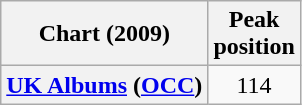<table class="wikitable plainrowheaders">
<tr>
<th scope="col">Chart (2009)</th>
<th scope="col">Peak<br>position</th>
</tr>
<tr>
<th scope="row"><a href='#'>UK Albums</a> (<a href='#'>OCC</a>)</th>
<td align="center">114</td>
</tr>
</table>
